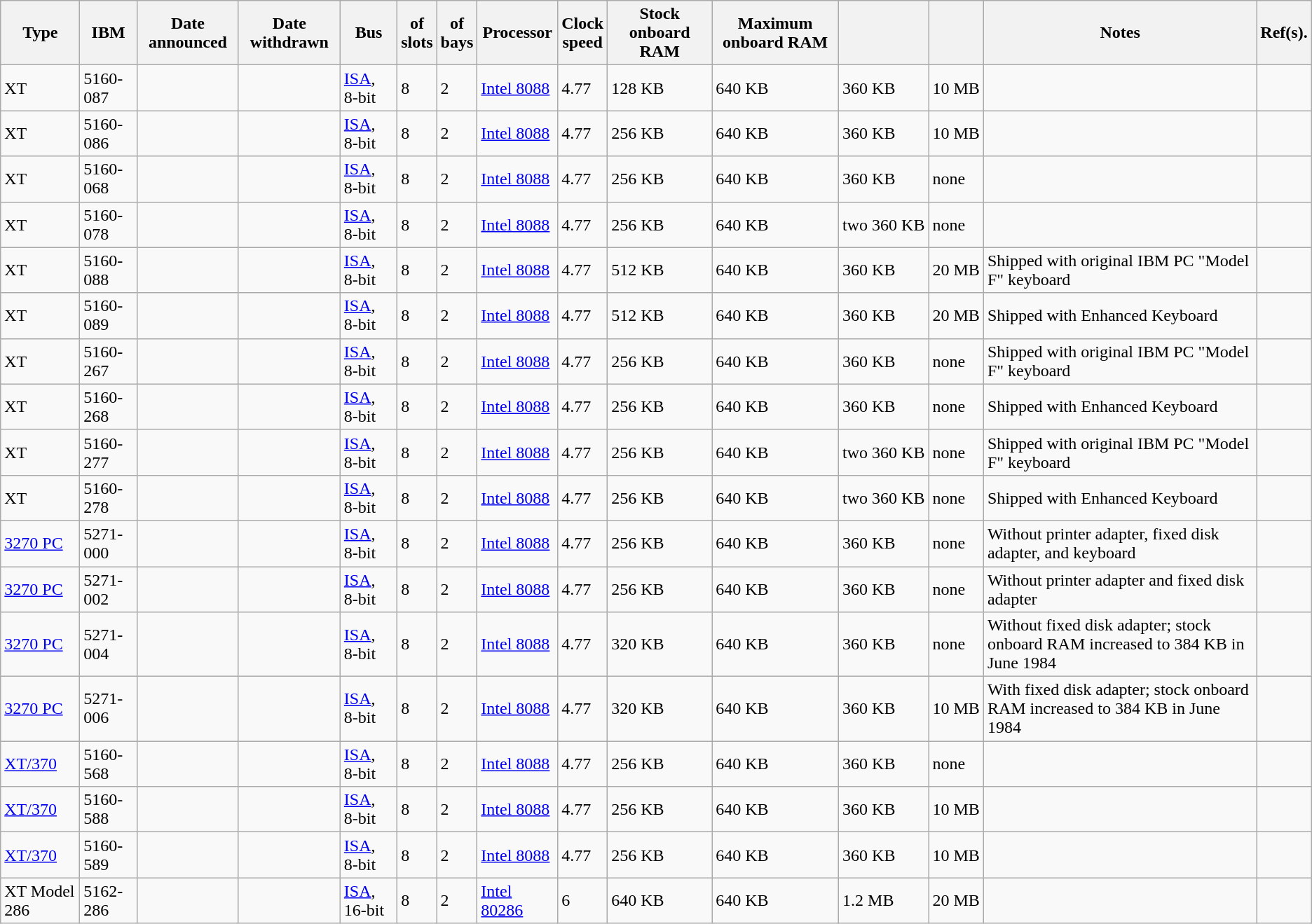<table class="wikitable sortable sticky-header sort-under">
<tr>
<th>Type</th>
<th>IBM </th>
<th>Date announced</th>
<th>Date withdrawn</th>
<th>Bus</th>
<th> of<br>slots</th>
<th> of<br>bays</th>
<th>Processor</th>
<th>Clock<br>speed<br></th>
<th>Stock onboard RAM<br></th>
<th>Maximum onboard RAM<br></th>
<th></th>
<th></th>
<th>Notes</th>
<th>Ref(s).</th>
</tr>
<tr>
<td>XT</td>
<td>5160-087</td>
<td></td>
<td></td>
<td><a href='#'>ISA</a>, 8-bit</td>
<td>8</td>
<td>2</td>
<td><a href='#'>Intel 8088</a></td>
<td>4.77</td>
<td>128 KB</td>
<td>640 KB</td>
<td>360 KB</td>
<td>10 MB</td>
<td> </td>
<td></td>
</tr>
<tr>
<td>XT</td>
<td>5160-086</td>
<td></td>
<td></td>
<td><a href='#'>ISA</a>, 8-bit</td>
<td>8</td>
<td>2</td>
<td><a href='#'>Intel 8088</a></td>
<td>4.77</td>
<td>256 KB</td>
<td>640 KB</td>
<td>360 KB</td>
<td>10 MB</td>
<td> </td>
<td></td>
</tr>
<tr>
<td>XT</td>
<td>5160-068</td>
<td></td>
<td></td>
<td><a href='#'>ISA</a>, 8-bit</td>
<td>8</td>
<td>2</td>
<td><a href='#'>Intel 8088</a></td>
<td>4.77</td>
<td>256 KB</td>
<td>640 KB</td>
<td>360 KB</td>
<td>none</td>
<td> </td>
<td></td>
</tr>
<tr>
<td>XT</td>
<td>5160-078</td>
<td></td>
<td></td>
<td><a href='#'>ISA</a>, 8-bit</td>
<td>8</td>
<td>2</td>
<td><a href='#'>Intel 8088</a></td>
<td>4.77</td>
<td>256 KB</td>
<td>640 KB</td>
<td>two 360 KB</td>
<td>none</td>
<td> </td>
<td></td>
</tr>
<tr>
<td>XT</td>
<td>5160-088</td>
<td></td>
<td></td>
<td><a href='#'>ISA</a>, 8-bit</td>
<td>8</td>
<td>2</td>
<td><a href='#'>Intel 8088</a></td>
<td>4.77</td>
<td>512 KB</td>
<td>640 KB</td>
<td>360 KB</td>
<td>20 MB</td>
<td>Shipped with original IBM PC "Model F" keyboard</td>
<td></td>
</tr>
<tr>
<td>XT</td>
<td>5160-089</td>
<td></td>
<td></td>
<td><a href='#'>ISA</a>, 8-bit</td>
<td>8</td>
<td>2</td>
<td><a href='#'>Intel 8088</a></td>
<td>4.77</td>
<td>512 KB</td>
<td>640 KB</td>
<td>360 KB</td>
<td>20 MB</td>
<td>Shipped with Enhanced Keyboard</td>
<td></td>
</tr>
<tr>
<td>XT</td>
<td>5160-267</td>
<td></td>
<td></td>
<td><a href='#'>ISA</a>, 8-bit</td>
<td>8</td>
<td>2</td>
<td><a href='#'>Intel 8088</a></td>
<td>4.77</td>
<td>256 KB</td>
<td>640 KB</td>
<td>360 KB</td>
<td>none</td>
<td>Shipped with original IBM PC "Model F" keyboard</td>
<td></td>
</tr>
<tr>
<td>XT</td>
<td>5160-268</td>
<td></td>
<td></td>
<td><a href='#'>ISA</a>, 8-bit</td>
<td>8</td>
<td>2</td>
<td><a href='#'>Intel 8088</a></td>
<td>4.77</td>
<td>256 KB</td>
<td>640 KB</td>
<td>360 KB</td>
<td>none</td>
<td>Shipped with Enhanced Keyboard</td>
<td></td>
</tr>
<tr>
<td>XT</td>
<td>5160-277</td>
<td></td>
<td></td>
<td><a href='#'>ISA</a>, 8-bit</td>
<td>8</td>
<td>2</td>
<td><a href='#'>Intel 8088</a></td>
<td>4.77</td>
<td>256 KB</td>
<td>640 KB</td>
<td>two 360 KB</td>
<td>none</td>
<td>Shipped with original IBM PC "Model F" keyboard</td>
<td></td>
</tr>
<tr>
<td>XT</td>
<td>5160-278</td>
<td></td>
<td></td>
<td><a href='#'>ISA</a>, 8-bit</td>
<td>8</td>
<td>2</td>
<td><a href='#'>Intel 8088</a></td>
<td>4.77</td>
<td>256 KB</td>
<td>640 KB</td>
<td>two 360 KB</td>
<td>none</td>
<td>Shipped with Enhanced Keyboard</td>
<td></td>
</tr>
<tr>
<td><a href='#'>3270 PC</a></td>
<td>5271-000</td>
<td></td>
<td></td>
<td><a href='#'>ISA</a>, 8-bit</td>
<td>8</td>
<td>2</td>
<td><a href='#'>Intel 8088</a></td>
<td>4.77</td>
<td>256 KB</td>
<td>640 KB</td>
<td>360 KB</td>
<td>none</td>
<td>Without printer adapter, fixed disk adapter, and keyboard</td>
<td></td>
</tr>
<tr>
<td><a href='#'>3270 PC</a></td>
<td>5271-002</td>
<td></td>
<td></td>
<td><a href='#'>ISA</a>, 8-bit</td>
<td>8</td>
<td>2</td>
<td><a href='#'>Intel 8088</a></td>
<td>4.77</td>
<td>256 KB</td>
<td>640 KB</td>
<td>360 KB</td>
<td>none</td>
<td>Without printer adapter and fixed disk adapter</td>
<td></td>
</tr>
<tr>
<td><a href='#'>3270 PC</a></td>
<td>5271-004</td>
<td></td>
<td></td>
<td><a href='#'>ISA</a>, 8-bit</td>
<td>8</td>
<td>2</td>
<td><a href='#'>Intel 8088</a></td>
<td>4.77</td>
<td>320 KB</td>
<td>640 KB</td>
<td>360 KB</td>
<td>none</td>
<td>Without fixed disk adapter; stock onboard RAM increased to 384 KB in June 1984</td>
<td></td>
</tr>
<tr>
<td><a href='#'>3270 PC</a></td>
<td>5271-006</td>
<td></td>
<td></td>
<td><a href='#'>ISA</a>, 8-bit</td>
<td>8</td>
<td>2</td>
<td><a href='#'>Intel 8088</a></td>
<td>4.77</td>
<td>320 KB</td>
<td>640 KB</td>
<td>360 KB</td>
<td>10 MB</td>
<td>With fixed disk adapter; stock onboard RAM increased to 384 KB in June 1984</td>
<td></td>
</tr>
<tr>
<td><a href='#'>XT/370</a></td>
<td>5160-568</td>
<td></td>
<td></td>
<td><a href='#'>ISA</a>, 8-bit</td>
<td>8</td>
<td>2</td>
<td><a href='#'>Intel 8088</a></td>
<td>4.77</td>
<td>256 KB</td>
<td>640 KB</td>
<td>360 KB</td>
<td>none</td>
<td></td>
<td></td>
</tr>
<tr>
<td><a href='#'>XT/370</a></td>
<td>5160-588</td>
<td></td>
<td></td>
<td><a href='#'>ISA</a>, 8-bit</td>
<td>8</td>
<td>2</td>
<td><a href='#'>Intel 8088</a></td>
<td>4.77</td>
<td>256 KB</td>
<td>640 KB</td>
<td>360 KB</td>
<td>10 MB</td>
<td></td>
<td></td>
</tr>
<tr>
<td><a href='#'>XT/370</a></td>
<td>5160-589</td>
<td></td>
<td></td>
<td><a href='#'>ISA</a>, 8-bit</td>
<td>8</td>
<td>2</td>
<td><a href='#'>Intel 8088</a></td>
<td>4.77</td>
<td>256 KB</td>
<td>640 KB</td>
<td>360 KB</td>
<td>10 MB</td>
<td></td>
<td></td>
</tr>
<tr>
<td>XT Model 286</td>
<td>5162-286</td>
<td></td>
<td></td>
<td><a href='#'>ISA</a>, 16-bit</td>
<td>8</td>
<td>2</td>
<td><a href='#'>Intel 80286</a></td>
<td>6</td>
<td>640 KB</td>
<td>640 KB</td>
<td>1.2 MB</td>
<td>20 MB</td>
<td> </td>
<td></td>
</tr>
</table>
